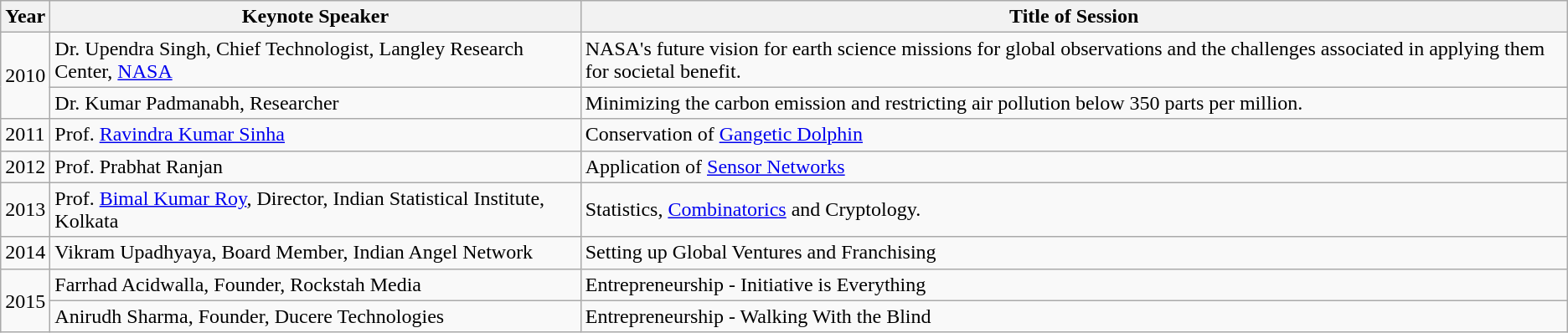<table class="wikitable">
<tr>
<th>Year</th>
<th>Keynote Speaker</th>
<th>Title of Session</th>
</tr>
<tr>
<td rowspan="2">2010</td>
<td>Dr. Upendra Singh, Chief Technologist, Langley Research Center, <a href='#'>NASA</a></td>
<td>NASA's future vision for earth science missions for global observations and the challenges associated in applying them for societal benefit.</td>
</tr>
<tr>
<td>Dr. Kumar Padmanabh, Researcher</td>
<td>Minimizing the carbon emission and restricting air pollution below 350 parts per million.</td>
</tr>
<tr>
<td>2011</td>
<td>Prof. <a href='#'>Ravindra Kumar Sinha</a></td>
<td>Conservation of <a href='#'>Gangetic Dolphin</a></td>
</tr>
<tr>
<td>2012</td>
<td>Prof. Prabhat Ranjan</td>
<td>Application of <a href='#'>Sensor Networks</a></td>
</tr>
<tr>
<td>2013</td>
<td>Prof. <a href='#'>Bimal Kumar Roy</a>, Director, Indian Statistical Institute, Kolkata</td>
<td>Statistics, <a href='#'>Combinatorics</a> and Cryptology.</td>
</tr>
<tr>
<td>2014</td>
<td>Vikram Upadhyaya, Board Member, Indian Angel Network</td>
<td>Setting up Global Ventures and Franchising</td>
</tr>
<tr>
<td rowspan="2">2015</td>
<td>Farrhad Acidwalla, Founder, Rockstah Media</td>
<td>Entrepreneurship - Initiative is Everything</td>
</tr>
<tr>
<td>Anirudh Sharma, Founder, Ducere Technologies</td>
<td>Entrepreneurship - Walking With the Blind</td>
</tr>
</table>
